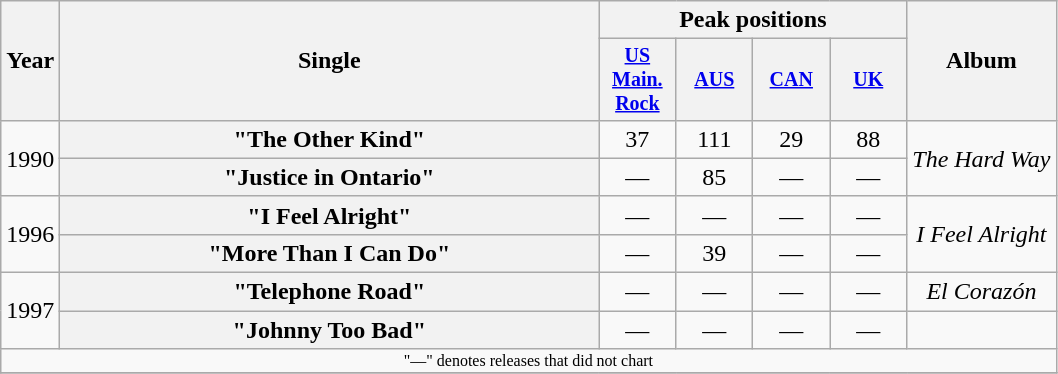<table class="wikitable plainrowheaders" style="text-align:center;">
<tr>
<th rowspan="2">Year</th>
<th rowspan="2" style="width:22em;">Single</th>
<th colspan="4">Peak positions</th>
<th rowspan="2">Album</th>
</tr>
<tr style="font-size:smaller;">
<th width="45"><a href='#'>US Main. Rock</a><br></th>
<th width="45"><a href='#'>AUS</a><br></th>
<th width="45"><a href='#'>CAN</a><br></th>
<th width="45"><a href='#'>UK</a><br></th>
</tr>
<tr>
<td rowspan="2">1990</td>
<th scope="row">"The Other Kind"</th>
<td>37</td>
<td>111</td>
<td>29</td>
<td>88</td>
<td align="left" rowspan="2"><em>The Hard Way</em></td>
</tr>
<tr>
<th scope="row">"Justice in Ontario"</th>
<td>—</td>
<td>85</td>
<td>—</td>
<td>—</td>
</tr>
<tr>
<td rowspan="2">1996</td>
<th scope="row">"I Feel Alright"</th>
<td>—</td>
<td>—</td>
<td>—</td>
<td>—</td>
<td rowspan="2"><em>I Feel Alright</em></td>
</tr>
<tr>
<th scope="row">"More Than I Can Do"</th>
<td>—</td>
<td>39</td>
<td>—</td>
<td>—</td>
</tr>
<tr>
<td rowspan="2">1997</td>
<th scope="row">"Telephone Road"</th>
<td>—</td>
<td>—</td>
<td>—</td>
<td>—</td>
<td><em>El Corazón</em></td>
</tr>
<tr>
<th scope="row">"Johnny Too Bad" </th>
<td>—</td>
<td>—</td>
<td>—</td>
<td>—</td>
<td></td>
</tr>
<tr>
<td colspan="11" style="font-size:8pt">"—" denotes releases that did not chart</td>
</tr>
<tr>
</tr>
</table>
